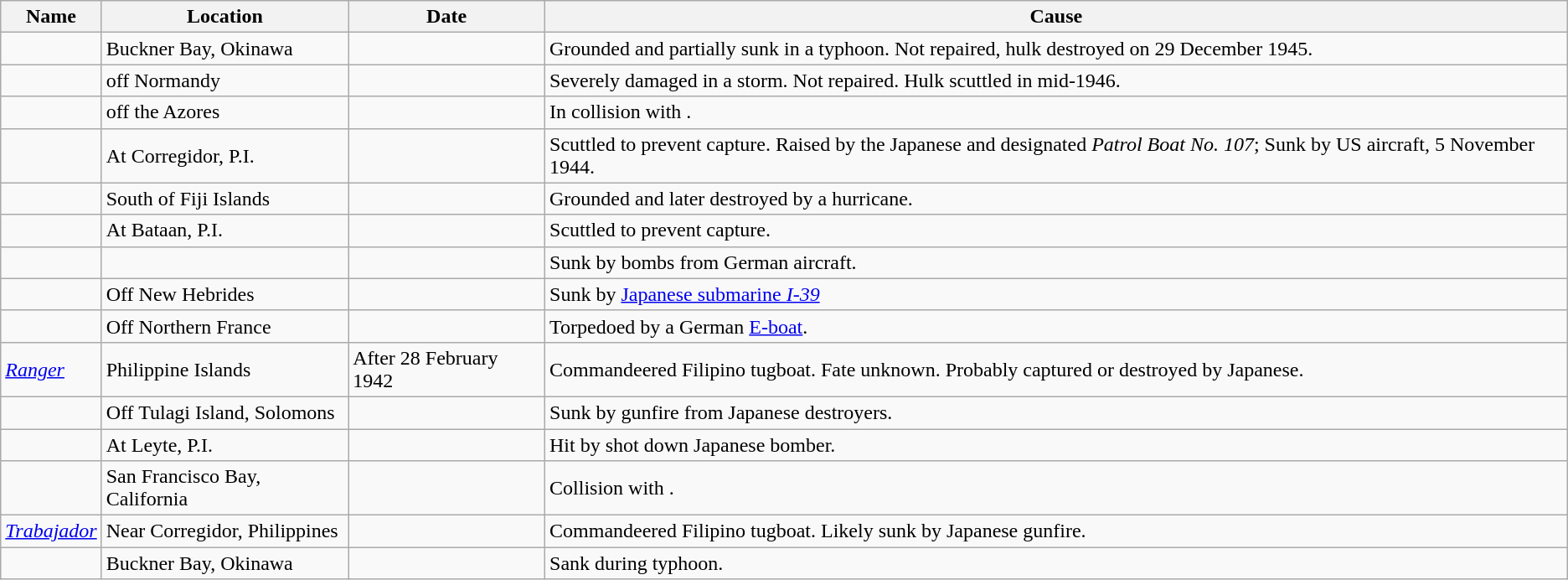<table class="wikitable sortable">
<tr>
<th>Name</th>
<th>Location</th>
<th>Date</th>
<th>Cause</th>
</tr>
<tr>
<td></td>
<td>Buckner Bay, Okinawa</td>
<td></td>
<td>Grounded and partially sunk in a typhoon. Not repaired, hulk destroyed on 29 December 1945.</td>
</tr>
<tr>
<td></td>
<td> off Normandy</td>
<td></td>
<td>Severely damaged in a storm.  Not repaired.  Hulk scuttled in mid-1946.</td>
</tr>
<tr>
<td></td>
<td> off the Azores</td>
<td></td>
<td>In collision with .</td>
</tr>
<tr>
<td></td>
<td>At Corregidor, P.I.</td>
<td></td>
<td>Scuttled to prevent capture.  Raised by the Japanese and designated <em>Patrol Boat No. 107</em>; Sunk by US aircraft, 5 November 1944.</td>
</tr>
<tr>
<td></td>
<td>South of Fiji Islands</td>
<td></td>
<td>Grounded and later destroyed by a hurricane.</td>
</tr>
<tr>
<td></td>
<td>At Bataan, P.I.</td>
<td></td>
<td>Scuttled to prevent capture.</td>
</tr>
<tr>
<td></td>
<td></td>
<td></td>
<td>Sunk by bombs from German aircraft.</td>
</tr>
<tr>
<td></td>
<td>Off New Hebrides</td>
<td></td>
<td>Sunk by <a href='#'>Japanese submarine <em>I-39</em></a></td>
</tr>
<tr>
<td></td>
<td>Off Northern France</td>
<td></td>
<td>Torpedoed by a German <a href='#'>E-boat</a>.</td>
</tr>
<tr>
<td><a href='#'><em>Ranger</em></a></td>
<td>Philippine Islands</td>
<td>After 28 February 1942</td>
<td>Commandeered Filipino tugboat.  Fate unknown.  Probably captured or destroyed by Japanese.</td>
</tr>
<tr>
<td></td>
<td>Off Tulagi Island, Solomons</td>
<td></td>
<td>Sunk by gunfire from Japanese destroyers.</td>
</tr>
<tr>
<td></td>
<td>At Leyte, P.I.</td>
<td></td>
<td>Hit by shot down Japanese bomber.</td>
</tr>
<tr>
<td></td>
<td>San Francisco Bay, California</td>
<td></td>
<td>Collision with .</td>
</tr>
<tr>
<td><a href='#'><em>Trabajador</em></a></td>
<td>Near Corregidor, Philippines</td>
<td></td>
<td>Commandeered Filipino tugboat. Likely sunk by Japanese gunfire.</td>
</tr>
<tr>
<td></td>
<td>Buckner Bay, Okinawa</td>
<td></td>
<td>Sank during typhoon.</td>
</tr>
</table>
